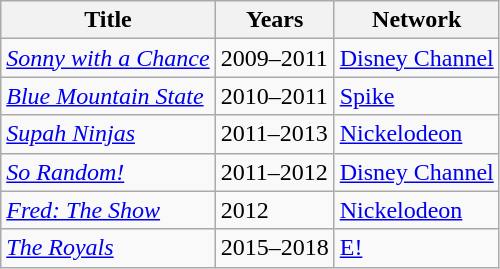<table class="wikitable sortable">
<tr>
<th>Title</th>
<th>Years</th>
<th>Network</th>
</tr>
<tr>
<td><em><a href='#'>Sonny with a Chance</a></em></td>
<td>2009–2011</td>
<td><a href='#'>Disney Channel</a></td>
</tr>
<tr>
<td><em><a href='#'>Blue Mountain State</a></em></td>
<td>2010–2011</td>
<td><a href='#'>Spike</a></td>
</tr>
<tr>
<td><em><a href='#'>Supah Ninjas</a></em></td>
<td>2011–2013</td>
<td><a href='#'>Nickelodeon</a></td>
</tr>
<tr>
<td><em><a href='#'>So Random!</a></em></td>
<td>2011–2012</td>
<td><a href='#'>Disney Channel</a></td>
</tr>
<tr>
<td><em><a href='#'>Fred: The Show</a></em></td>
<td>2012</td>
<td><a href='#'>Nickelodeon</a></td>
</tr>
<tr>
<td><em><a href='#'>The Royals</a></em></td>
<td>2015–2018</td>
<td><a href='#'>E!</a></td>
</tr>
</table>
